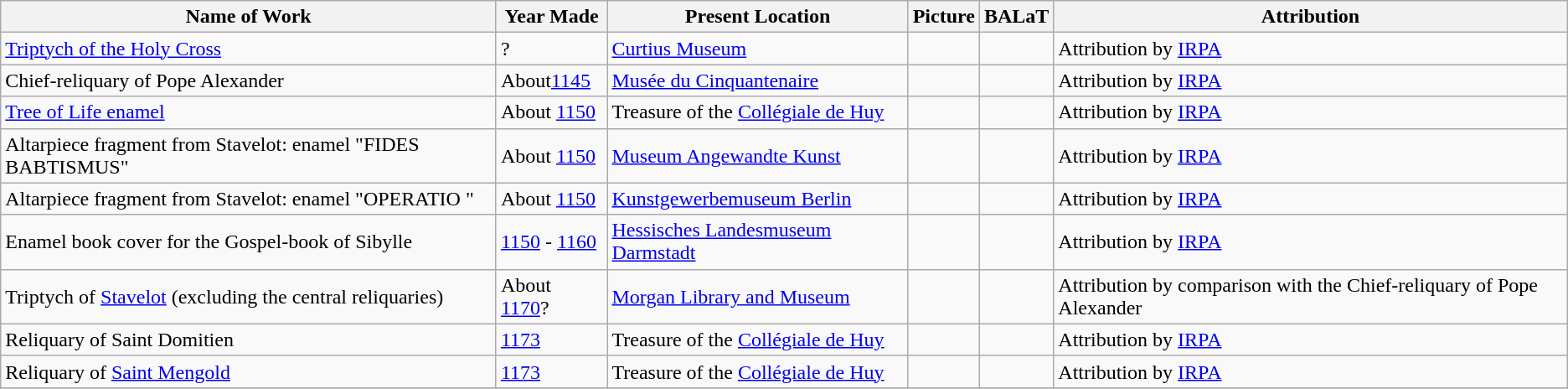<table class="wikitable sortable">
<tr>
<th>Name of Work</th>
<th>Year Made</th>
<th>Present Location</th>
<th>Picture</th>
<th>BALaT</th>
<th>Attribution</th>
</tr>
<tr>
<td><a href='#'>Triptych of the Holy Cross</a></td>
<td>?</td>
<td><a href='#'>Curtius Museum</a></td>
<td></td>
<td></td>
<td>Attribution by <a href='#'>IRPA</a></td>
</tr>
<tr>
<td>Chief-reliquary of Pope Alexander</td>
<td>About<a href='#'>1145</a></td>
<td><a href='#'>Musée du Cinquantenaire</a></td>
<td></td>
<td></td>
<td>Attribution by <a href='#'>IRPA</a></td>
</tr>
<tr>
<td><a href='#'>Tree of Life enamel</a></td>
<td>About <a href='#'>1150</a></td>
<td>Treasure of the <a href='#'>Collégiale de Huy</a></td>
<td></td>
<td></td>
<td>Attribution by <a href='#'>IRPA</a></td>
</tr>
<tr>
<td>Altarpiece fragment from Stavelot: enamel "FIDES BABTISMUS"</td>
<td>About <a href='#'>1150</a></td>
<td><a href='#'>Museum Angewandte Kunst</a></td>
<td></td>
<td></td>
<td>Attribution by <a href='#'>IRPA</a></td>
</tr>
<tr>
<td>Altarpiece fragment from Stavelot: enamel "OPERATIO "</td>
<td>About <a href='#'>1150</a></td>
<td><a href='#'>Kunstgewerbemuseum Berlin</a></td>
<td></td>
<td></td>
<td>Attribution by <a href='#'>IRPA</a></td>
</tr>
<tr>
<td>Enamel book cover for the Gospel-book of Sibylle</td>
<td><a href='#'>1150</a> - <a href='#'>1160</a></td>
<td><a href='#'>Hessisches Landesmuseum Darmstadt</a></td>
<td></td>
<td></td>
<td>Attribution by <a href='#'>IRPA</a></td>
</tr>
<tr>
<td>Triptych of <a href='#'>Stavelot</a> (excluding the central reliquaries)</td>
<td>About <a href='#'>1170</a>?</td>
<td><a href='#'>Morgan Library and Museum</a></td>
<td></td>
<td></td>
<td>Attribution by comparison with the Chief-reliquary of Pope Alexander</td>
</tr>
<tr>
<td>Reliquary of Saint Domitien</td>
<td><a href='#'>1173</a></td>
<td>Treasure of the <a href='#'>Collégiale de Huy</a></td>
<td></td>
<td></td>
<td>Attribution by <a href='#'>IRPA</a></td>
</tr>
<tr>
<td>Reliquary of <a href='#'>Saint Mengold</a></td>
<td><a href='#'>1173</a></td>
<td>Treasure of the  <a href='#'>Collégiale de Huy</a></td>
<td></td>
<td></td>
<td>Attribution by <a href='#'>IRPA</a></td>
</tr>
<tr>
</tr>
</table>
